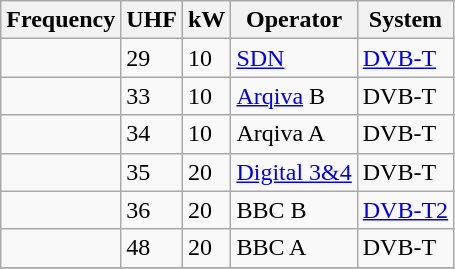<table class="wikitable sortable">
<tr>
<th>Frequency</th>
<th>UHF</th>
<th>kW</th>
<th>Operator</th>
<th>System</th>
</tr>
<tr>
<td></td>
<td>29</td>
<td>10</td>
<td><a href='#'>SDN</a></td>
<td><a href='#'>DVB-T</a></td>
</tr>
<tr>
<td></td>
<td>33</td>
<td>10</td>
<td><a href='#'>Arqiva</a> B</td>
<td>DVB-T</td>
</tr>
<tr>
<td></td>
<td>34</td>
<td>10</td>
<td>Arqiva A</td>
<td>DVB-T</td>
</tr>
<tr>
<td></td>
<td>35</td>
<td>20</td>
<td><a href='#'>Digital 3&4</a></td>
<td>DVB-T</td>
</tr>
<tr>
<td></td>
<td>36</td>
<td>20</td>
<td>BBC B</td>
<td><a href='#'>DVB-T2</a></td>
</tr>
<tr>
<td></td>
<td>48</td>
<td>20</td>
<td>BBC A</td>
<td>DVB-T</td>
</tr>
<tr>
</tr>
</table>
